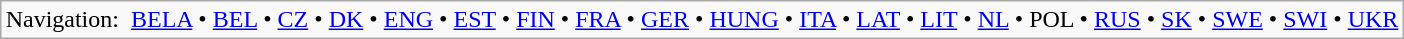<table class="wikitable"  style="margin:auto;">
<tr>
<td>Navigation:  <a href='#'>BELA</a> • <a href='#'>BEL</a> • <a href='#'>CZ</a> • <a href='#'>DK</a> • <a href='#'>ENG</a> • <a href='#'>EST</a> • <a href='#'>FIN</a> • <a href='#'>FRA</a> • <a href='#'>GER</a> • <a href='#'>HUNG</a> • <a href='#'>ITA</a> • <a href='#'>LAT</a> • <a href='#'>LIT</a> • <a href='#'>NL</a> • POL • <a href='#'>RUS</a> • <a href='#'>SK</a> • <a href='#'>SWE</a> • <a href='#'>SWI</a> • <a href='#'>UKR</a></td>
</tr>
</table>
